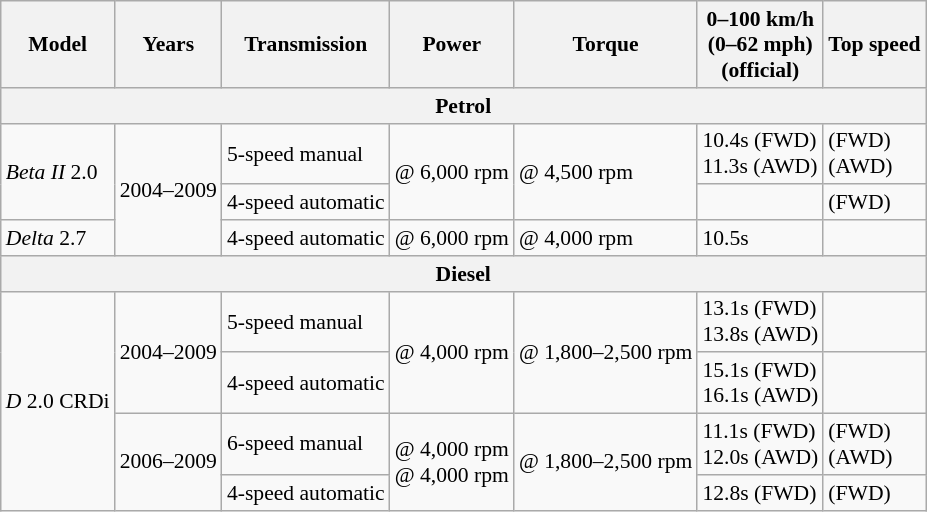<table class="wikitable collapsible" style="text-align:left; font-size:90%;">
<tr>
<th>Model</th>
<th>Years</th>
<th>Transmission</th>
<th>Power</th>
<th>Torque</th>
<th>0–100 km/h<br>(0–62 mph)<br>(official)</th>
<th>Top speed</th>
</tr>
<tr>
<th colspan="7">Petrol</th>
</tr>
<tr>
<td rowspan="2"><em>Beta II</em> 2.0</td>
<td rowspan="3">2004–2009</td>
<td>5-speed manual</td>
<td rowspan="2"> @ 6,000 rpm</td>
<td rowspan="2"> @ 4,500 rpm</td>
<td>10.4s (FWD)<br>11.3s (AWD)</td>
<td> (FWD)<br> (AWD)</td>
</tr>
<tr>
<td>4-speed automatic</td>
<td></td>
<td> (FWD)</td>
</tr>
<tr>
<td><em>Delta</em> 2.7</td>
<td>4-speed automatic</td>
<td> @ 6,000 rpm</td>
<td> @ 4,000 rpm</td>
<td>10.5s</td>
<td></td>
</tr>
<tr>
<th colspan="7">Diesel</th>
</tr>
<tr>
<td rowspan="4"><em>D</em> 2.0 CRDi</td>
<td rowspan="2">2004–2009</td>
<td>5-speed manual</td>
<td rowspan="2"> @ 4,000 rpm</td>
<td rowspan="2"> @ 1,800–2,500 rpm</td>
<td>13.1s (FWD)<br>13.8s (AWD)</td>
<td></td>
</tr>
<tr>
<td>4-speed automatic</td>
<td>15.1s (FWD)<br>16.1s (AWD)</td>
<td></td>
</tr>
<tr>
<td rowspan="2">2006–2009</td>
<td>6-speed manual</td>
<td rowspan="2"> @ 4,000 rpm<br> @ 4,000 rpm</td>
<td rowspan="2"> @ 1,800–2,500 rpm</td>
<td>11.1s (FWD)<br>12.0s (AWD)</td>
<td> (FWD)<br> (AWD)</td>
</tr>
<tr>
<td>4-speed automatic</td>
<td>12.8s (FWD)</td>
<td> (FWD)</td>
</tr>
</table>
